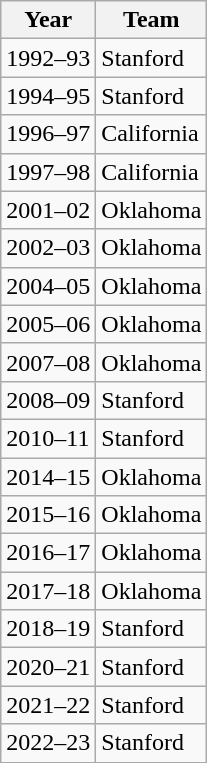<table class="wikitable">
<tr>
<th>Year</th>
<th>Team</th>
</tr>
<tr>
<td>1992–93</td>
<td>Stanford</td>
</tr>
<tr>
<td>1994–95</td>
<td>Stanford</td>
</tr>
<tr>
<td>1996–97</td>
<td>California</td>
</tr>
<tr>
<td>1997–98</td>
<td>California</td>
</tr>
<tr>
<td>2001–02</td>
<td>Oklahoma</td>
</tr>
<tr>
<td>2002–03</td>
<td>Oklahoma</td>
</tr>
<tr>
<td>2004–05</td>
<td>Oklahoma</td>
</tr>
<tr>
<td>2005–06</td>
<td>Oklahoma</td>
</tr>
<tr>
<td>2007–08</td>
<td>Oklahoma</td>
</tr>
<tr>
<td>2008–09</td>
<td>Stanford</td>
</tr>
<tr>
<td>2010–11</td>
<td>Stanford</td>
</tr>
<tr>
<td>2014–15</td>
<td>Oklahoma</td>
</tr>
<tr>
<td>2015–16</td>
<td>Oklahoma</td>
</tr>
<tr>
<td>2016–17</td>
<td>Oklahoma</td>
</tr>
<tr>
<td>2017–18</td>
<td>Oklahoma</td>
</tr>
<tr>
<td>2018–19</td>
<td>Stanford</td>
</tr>
<tr>
<td>2020–21</td>
<td>Stanford</td>
</tr>
<tr>
<td>2021–22</td>
<td>Stanford</td>
</tr>
<tr>
<td>2022–23</td>
<td>Stanford</td>
</tr>
</table>
